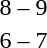<table style="text-align:center">
<tr>
<th width=200></th>
<th width=100></th>
<th width=200></th>
</tr>
<tr>
<td align=right></td>
<td>8 – 9</td>
<td align=left><strong></strong></td>
</tr>
<tr>
<td align=right></td>
<td>6 – 7</td>
<td align=left><strong></strong></td>
</tr>
</table>
